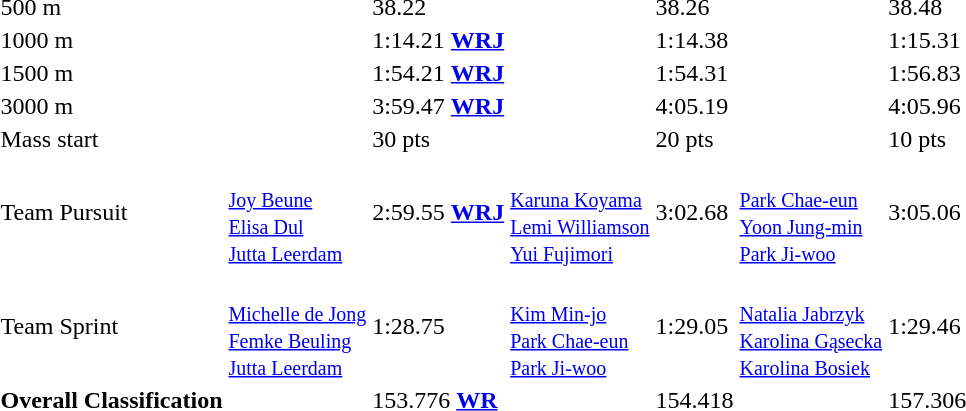<table>
<tr>
<td>500 m</td>
<td></td>
<td>38.22</td>
<td></td>
<td>38.26</td>
<td></td>
<td>38.48</td>
</tr>
<tr>
<td>1000 m</td>
<td></td>
<td>1:14.21 <strong><a href='#'>WRJ</a></strong></td>
<td></td>
<td>1:14.38</td>
<td></td>
<td>1:15.31</td>
</tr>
<tr>
<td>1500 m</td>
<td></td>
<td>1:54.21 <strong><a href='#'>WRJ</a></strong></td>
<td></td>
<td>1:54.31</td>
<td></td>
<td>1:56.83</td>
</tr>
<tr>
<td>3000 m</td>
<td></td>
<td>3:59.47 <strong><a href='#'>WRJ</a></strong></td>
<td></td>
<td>4:05.19</td>
<td></td>
<td>4:05.96</td>
</tr>
<tr>
<td>Mass start</td>
<td></td>
<td>30 pts</td>
<td></td>
<td>20 pts</td>
<td></td>
<td>10 pts</td>
</tr>
<tr>
<td>Team Pursuit</td>
<td><br><small><a href='#'>Joy Beune</a><br><a href='#'>Elisa Dul</a><br><a href='#'>Jutta Leerdam</a></small></td>
<td>2:59.55 <strong><a href='#'>WRJ</a></strong></td>
<td><br><small><a href='#'>Karuna Koyama</a><br><a href='#'>Lemi Williamson</a><br><a href='#'>Yui Fujimori</a></small></td>
<td>3:02.68</td>
<td><br><small><a href='#'>Park Chae-eun</a><br><a href='#'>Yoon Jung-min</a><br><a href='#'>Park Ji-woo</a></small></td>
<td>3:05.06</td>
</tr>
<tr>
<td>Team Sprint</td>
<td><br><small><a href='#'>Michelle de Jong</a><br><a href='#'>Femke Beuling</a><br><a href='#'>Jutta Leerdam</a></small></td>
<td>1:28.75</td>
<td><br><small><a href='#'>Kim Min-jo</a><br><a href='#'>Park Chae-eun</a><br><a href='#'>Park Ji-woo</a></small></td>
<td>1:29.05</td>
<td><br><small><a href='#'>Natalia Jabrzyk</a><br><a href='#'>Karolina Gąsecka</a><br><a href='#'>Karolina Bosiek</a></small></td>
<td>1:29.46</td>
</tr>
<tr>
<td align=left><strong>Overall Classification</strong></td>
<td></td>
<td>153.776 <strong><a href='#'>WR</a></strong></td>
<td></td>
<td>154.418</td>
<td></td>
<td>157.306</td>
</tr>
</table>
